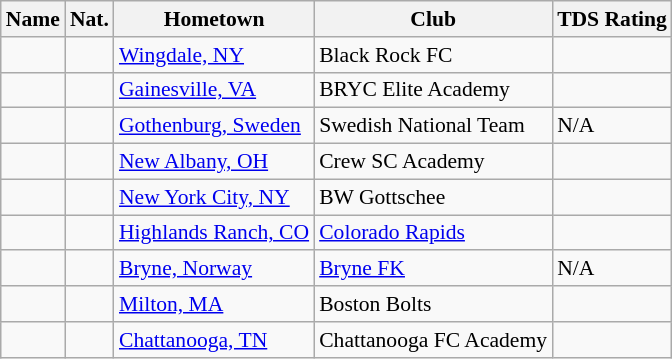<table class="wikitable" style="font-size:90%;" border="1">
<tr>
<th>Name</th>
<th>Nat.</th>
<th>Hometown</th>
<th>Club</th>
<th>TDS Rating</th>
</tr>
<tr>
<td></td>
<td></td>
<td><a href='#'>Wingdale, NY</a></td>
<td>Black Rock FC</td>
<td></td>
</tr>
<tr>
<td></td>
<td></td>
<td><a href='#'>Gainesville, VA</a></td>
<td>BRYC Elite Academy</td>
<td></td>
</tr>
<tr>
<td></td>
<td></td>
<td><a href='#'>Gothenburg, Sweden</a></td>
<td>Swedish National Team</td>
<td>N/A</td>
</tr>
<tr>
<td></td>
<td></td>
<td><a href='#'>New Albany, OH</a></td>
<td>Crew SC Academy</td>
<td></td>
</tr>
<tr>
<td></td>
<td></td>
<td><a href='#'>New York City, NY</a></td>
<td>BW Gottschee</td>
<td></td>
</tr>
<tr>
<td></td>
<td></td>
<td><a href='#'>Highlands Ranch, CO</a></td>
<td><a href='#'>Colorado Rapids</a></td>
<td></td>
</tr>
<tr>
<td></td>
<td></td>
<td><a href='#'>Bryne, Norway</a></td>
<td><a href='#'>Bryne FK</a></td>
<td>N/A</td>
</tr>
<tr>
<td></td>
<td></td>
<td><a href='#'>Milton, MA</a></td>
<td>Boston Bolts</td>
<td></td>
</tr>
<tr>
<td></td>
<td></td>
<td><a href='#'>Chattanooga, TN</a></td>
<td>Chattanooga FC Academy</td>
<td></td>
</tr>
</table>
